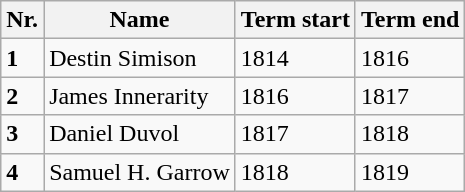<table class="wikitable">
<tr>
<th>Nr.</th>
<th>Name</th>
<th>Term start</th>
<th>Term end</th>
</tr>
<tr>
<td><strong>1</strong></td>
<td>Destin Simison</td>
<td>1814</td>
<td>1816</td>
</tr>
<tr>
<td><strong>2</strong></td>
<td>James Innerarity</td>
<td>1816</td>
<td>1817</td>
</tr>
<tr>
<td><strong>3</strong></td>
<td>Daniel Duvol</td>
<td>1817</td>
<td>1818</td>
</tr>
<tr>
<td><strong>4</strong></td>
<td>Samuel H. Garrow</td>
<td>1818</td>
<td>1819</td>
</tr>
</table>
